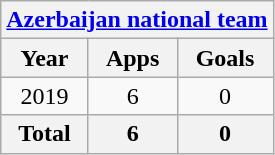<table class="wikitable" style="text-align:center">
<tr>
<th colspan=3><a href='#'>Azerbaijan national team</a></th>
</tr>
<tr>
<th>Year</th>
<th>Apps</th>
<th>Goals</th>
</tr>
<tr>
<td>2019</td>
<td>6</td>
<td>0</td>
</tr>
<tr>
<th>Total</th>
<th>6</th>
<th>0</th>
</tr>
</table>
